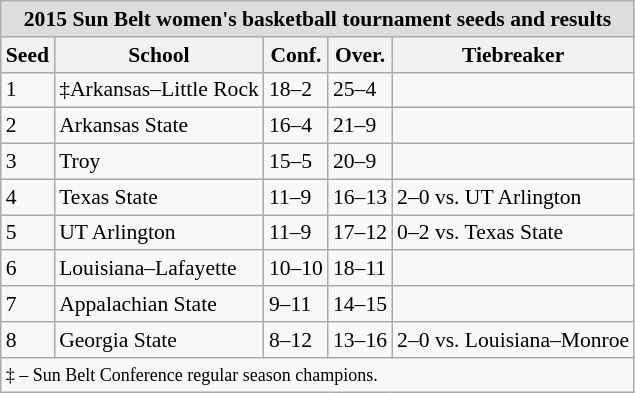<table class="wikitable" style="white-space:nowrap; font-size:90%;">
<tr>
<td colspan="10" style="text-align:center; background:#DDDDDD; font:#000000"><strong>2015 Sun Belt women's basketball tournament seeds and results</strong></td>
</tr>
<tr bgcolor="#efefef">
<th>Seed</th>
<th>School</th>
<th>Conf.</th>
<th>Over.</th>
<th>Tiebreaker</th>
</tr>
<tr>
<td>1</td>
<td>‡Arkansas–Little Rock</td>
<td>18–2</td>
<td>25–4</td>
<td></td>
</tr>
<tr>
<td>2</td>
<td>Arkansas State</td>
<td>16–4</td>
<td>21–9</td>
<td></td>
</tr>
<tr>
<td>3</td>
<td>Troy</td>
<td>15–5</td>
<td>20–9</td>
<td></td>
</tr>
<tr>
<td>4</td>
<td>Texas State</td>
<td>11–9</td>
<td>16–13</td>
<td>2–0 vs. UT Arlington</td>
</tr>
<tr>
<td>5</td>
<td>UT Arlington</td>
<td>11–9</td>
<td>17–12</td>
<td>0–2 vs. Texas State</td>
</tr>
<tr>
<td>6</td>
<td>Louisiana–Lafayette</td>
<td>10–10</td>
<td>18–11</td>
<td></td>
</tr>
<tr>
<td>7</td>
<td>Appalachian State</td>
<td>9–11</td>
<td>14–15</td>
<td></td>
</tr>
<tr>
<td>8</td>
<td>Georgia State</td>
<td>8–12</td>
<td>13–16</td>
<td>2–0 vs. Louisiana–Monroe</td>
</tr>
<tr>
<td colspan="6" style="text-align:left;"><small>‡ – Sun Belt Conference regular season champions.</small></td>
</tr>
</table>
